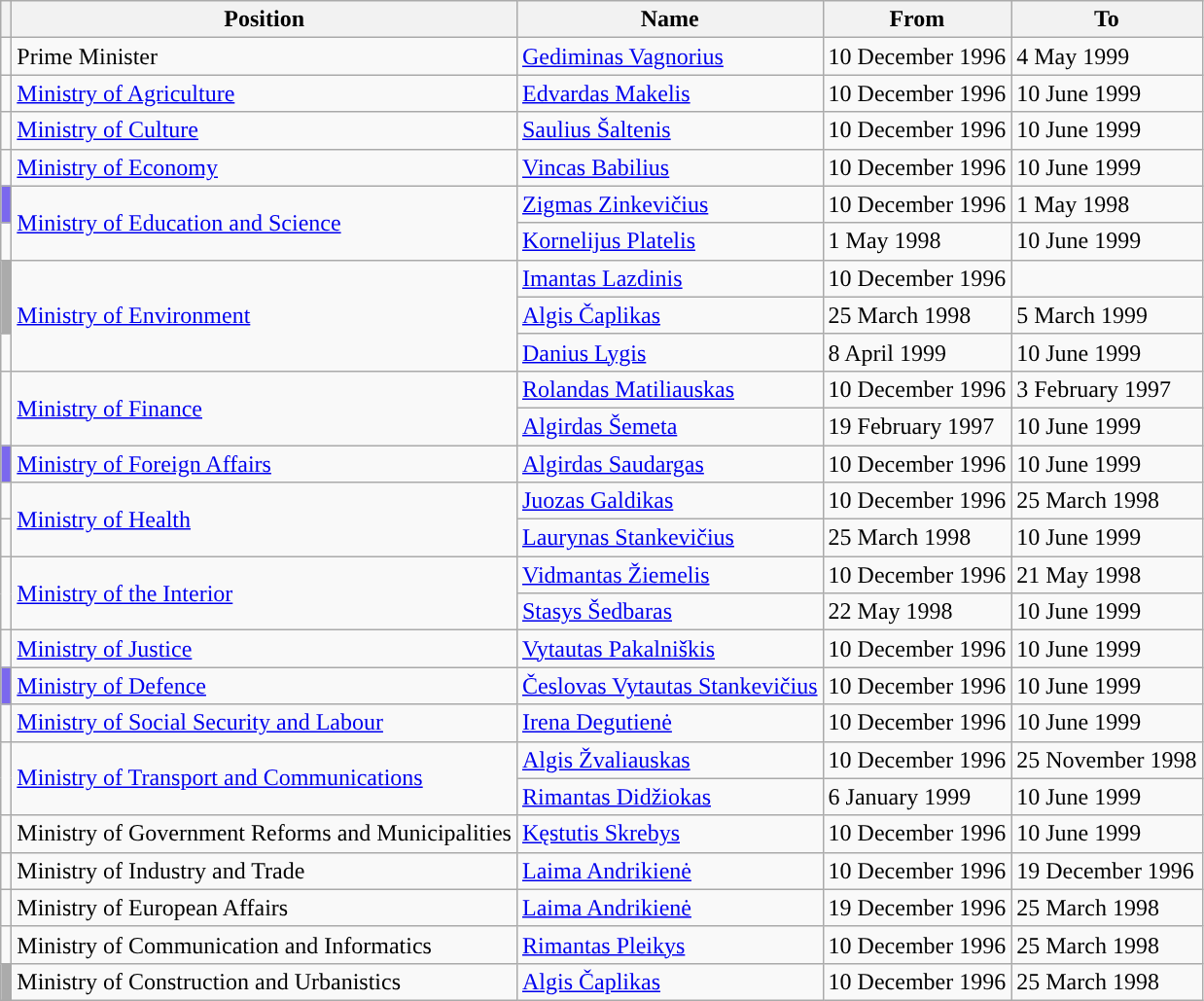<table class="wikitable">
<tr>
<th></th>
<th>Position</th>
<th>Name</th>
<th>From</th>
<th>To</th>
</tr>
<tr>
<td style="background-color: "></td>
<td>Prime Minister</td>
<td><a href='#'>Gediminas Vagnorius</a></td>
<td>10 December 1996</td>
<td>4 May 1999</td>
</tr>
<tr>
<td style="background-color: "></td>
<td><a href='#'>Ministry of Agriculture</a></td>
<td><a href='#'>Edvardas Makelis</a></td>
<td>10 December 1996</td>
<td>10 June 1999</td>
</tr>
<tr>
<td style="background-color: "></td>
<td><a href='#'>Ministry of Culture</a></td>
<td><a href='#'>Saulius Šaltenis</a></td>
<td>10 December 1996</td>
<td>10 June 1999</td>
</tr>
<tr>
<td style="background-color: "></td>
<td><a href='#'>Ministry of Economy</a></td>
<td><a href='#'>Vincas Babilius</a></td>
<td>10 December 1996</td>
<td>10 June 1999</td>
</tr>
<tr>
<td style="background-color: #7B68EE"></td>
<td rowspan=2><a href='#'>Ministry of Education and Science</a></td>
<td><a href='#'>Zigmas Zinkevičius</a></td>
<td>10 December 1996</td>
<td>1 May 1998</td>
</tr>
<tr>
<td style="background-color: "></td>
<td><a href='#'>Kornelijus Platelis</a></td>
<td>1 May 1998</td>
<td>10 June 1999</td>
</tr>
<tr>
<td rowspan=2 style="background-color: #ABABAB"></td>
<td rowspan=3><a href='#'>Ministry of Environment</a></td>
<td><a href='#'>Imantas Lazdinis</a></td>
<td>10 December 1996</td>
<td></td>
</tr>
<tr>
<td><a href='#'>Algis Čaplikas</a></td>
<td>25 March 1998</td>
<td>5 March 1999</td>
</tr>
<tr>
<td style="background-color: "></td>
<td><a href='#'>Danius Lygis</a></td>
<td>8 April 1999</td>
<td>10 June 1999</td>
</tr>
<tr>
<td rowspan=2 style="background-color: "></td>
<td rowspan=2><a href='#'>Ministry of Finance</a></td>
<td><a href='#'>Rolandas Matiliauskas</a></td>
<td>10 December 1996</td>
<td>3 February 1997</td>
</tr>
<tr>
<td><a href='#'>Algirdas Šemeta</a></td>
<td>19 February 1997</td>
<td>10 June 1999</td>
</tr>
<tr>
<td style="background-color: #7B68EE"></td>
<td><a href='#'>Ministry of Foreign Affairs</a></td>
<td><a href='#'>Algirdas Saudargas</a></td>
<td>10 December 1996</td>
<td>10 June 1999</td>
</tr>
<tr>
<td style="background-color: "></td>
<td rowspan=2><a href='#'>Ministry of Health</a></td>
<td><a href='#'>Juozas Galdikas</a></td>
<td>10 December 1996</td>
<td>25 March 1998</td>
</tr>
<tr>
<td style="background-color: "></td>
<td><a href='#'>Laurynas Stankevičius</a></td>
<td>25 March 1998</td>
<td>10 June 1999</td>
</tr>
<tr>
<td rowspan=2 style="background-color: "></td>
<td rowspan=2><a href='#'>Ministry of the Interior</a></td>
<td><a href='#'>Vidmantas Žiemelis</a></td>
<td>10 December 1996</td>
<td>21 May 1998</td>
</tr>
<tr>
<td><a href='#'>Stasys Šedbaras</a></td>
<td>22 May 1998</td>
<td>10 June 1999</td>
</tr>
<tr>
<td style="background-color: "></td>
<td><a href='#'>Ministry of Justice</a></td>
<td><a href='#'>Vytautas Pakalniškis</a></td>
<td>10 December 1996</td>
<td>10 June 1999</td>
</tr>
<tr>
<td style="background-color: #7B68EE"></td>
<td><a href='#'>Ministry of Defence</a></td>
<td><a href='#'>Česlovas Vytautas Stankevičius</a></td>
<td>10 December 1996</td>
<td>10 June 1999</td>
</tr>
<tr>
<td style="background-color: "></td>
<td><a href='#'>Ministry of Social Security and Labour</a></td>
<td><a href='#'>Irena Degutienė</a></td>
<td>10 December 1996</td>
<td>10 June 1999</td>
</tr>
<tr>
<td rowspan=2 style="background-color: "></td>
<td rowspan=2><a href='#'>Ministry of Transport and Communications</a></td>
<td><a href='#'>Algis Žvaliauskas</a></td>
<td>10 December 1996</td>
<td>25 November 1998</td>
</tr>
<tr>
<td><a href='#'>Rimantas Didžiokas</a></td>
<td>6 January 1999</td>
<td>10 June 1999</td>
</tr>
<tr>
<td style="background-color: "></td>
<td>Ministry of Government Reforms and Municipalities</td>
<td><a href='#'>Kęstutis Skrebys</a></td>
<td>10 December 1996</td>
<td>10 June 1999</td>
</tr>
<tr>
<td style="background-color: "></td>
<td>Ministry of Industry and Trade</td>
<td><a href='#'>Laima Andrikienė</a></td>
<td>10 December 1996</td>
<td>19 December 1996</td>
</tr>
<tr>
<td style="background-color: "></td>
<td>Ministry of European Affairs</td>
<td><a href='#'>Laima Andrikienė</a></td>
<td>19 December 1996</td>
<td>25 March 1998</td>
</tr>
<tr>
<td style="background-color: "></td>
<td>Ministry of Communication and Informatics</td>
<td><a href='#'>Rimantas Pleikys</a></td>
<td>10 December 1996</td>
<td>25 March 1998</td>
</tr>
<tr>
<td style="background-color: #ABABAB"></td>
<td>Ministry of Construction and Urbanistics</td>
<td><a href='#'>Algis Čaplikas</a></td>
<td>10 December 1996</td>
<td>25 March 1998</td>
</tr>
</table>
